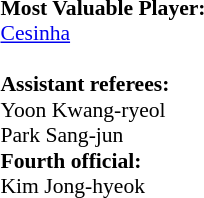<table width=100% style="font-size: 90%">
<tr>
<td><br><strong>Most Valuable Player:</strong>
<br> <a href='#'>Cesinha</a><br>
<br><strong>Assistant referees:</strong>
<br> Yoon Kwang-ryeol
<br> Park Sang-jun<br><strong>Fourth official:</strong>
<br> Kim Jong-hyeok</td>
</tr>
</table>
